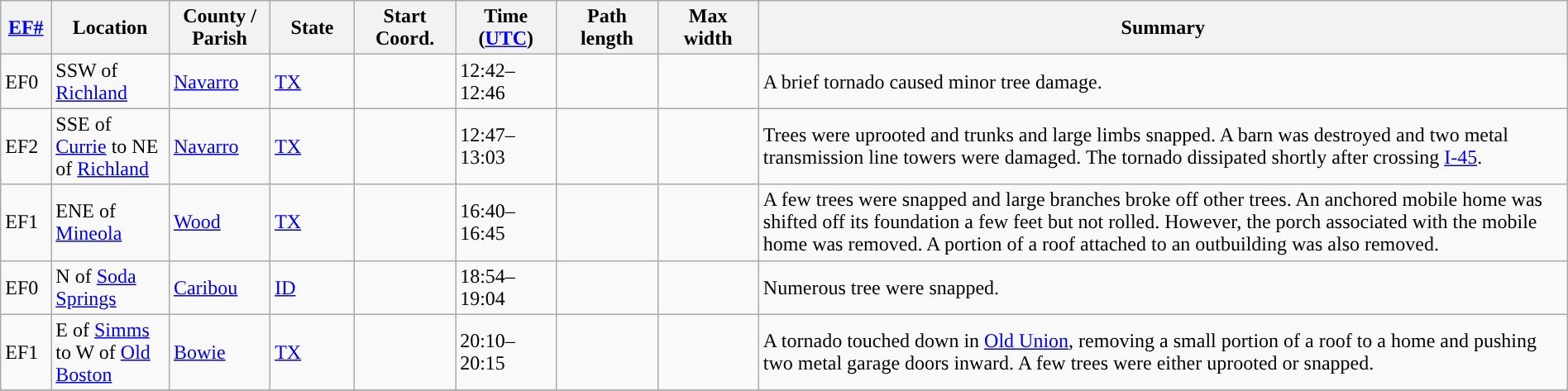<table class="wikitable sortable" style="width:100%;">
<tr>
<th scope="col"  style="width:3%; text-align:center;"><a href='#'>EF#</a></th>
<th scope="col"  style="width:7%; text-align:center;" class="unsortable">Location</th>
<th scope="col"  style="width:6%; text-align:center;" class="unsortable">County / Parish</th>
<th scope="col"  style="width:5%; text-align:center;">State</th>
<th scope="col"  style="width:6%; text-align:center;">Start Coord.</th>
<th scope="col"  style="width:6%; text-align:center;">Time (<a href='#'>UTC</a>)</th>
<th scope="col"  style="width:6%; text-align:center;">Path length</th>
<th scope="col"  style="width:6%; text-align:center;">Max width</th>
<th scope="col" class="unsortable" style="width:48%; text-align:center;">Summary</th>
</tr>
<tr>
<td>EF0</td>
<td>SSW of <a href='#'>Richland</a></td>
<td><a href='#'>Navarro</a></td>
<td><a href='#'>TX</a></td>
<td></td>
<td>12:42–12:46</td>
<td></td>
<td></td>
<td>A brief tornado caused minor tree damage.</td>
</tr>
<tr>
<td>EF2</td>
<td>SSE of <a href='#'>Currie</a> to NE of <a href='#'>Richland</a></td>
<td><a href='#'>Navarro</a></td>
<td><a href='#'>TX</a></td>
<td></td>
<td>12:47–13:03</td>
<td></td>
<td></td>
<td>Trees were uprooted and trunks and large limbs snapped. A barn was destroyed and two metal transmission line towers were damaged. The tornado dissipated shortly after crossing <a href='#'>I-45</a>.</td>
</tr>
<tr>
<td>EF1</td>
<td>ENE of <a href='#'>Mineola</a></td>
<td><a href='#'>Wood</a></td>
<td><a href='#'>TX</a></td>
<td></td>
<td>16:40–16:45</td>
<td></td>
<td></td>
<td>A few trees were snapped and large branches broke off other trees. An anchored mobile home was shifted off its foundation a few feet but not rolled. However, the porch associated with the mobile home was removed. A portion of a roof attached to an outbuilding was also removed.</td>
</tr>
<tr>
<td>EF0</td>
<td>N of <a href='#'>Soda Springs</a></td>
<td><a href='#'>Caribou</a></td>
<td><a href='#'>ID</a></td>
<td></td>
<td>18:54–19:04</td>
<td></td>
<td></td>
<td>Numerous tree were snapped.</td>
</tr>
<tr>
<td>EF1</td>
<td>E of <a href='#'>Simms</a> to W of <a href='#'>Old Boston</a></td>
<td><a href='#'>Bowie</a></td>
<td><a href='#'>TX</a></td>
<td></td>
<td>20:10–20:15</td>
<td></td>
<td></td>
<td>A tornado touched down in <a href='#'>Old Union</a>, removing a small portion of a roof to a home and pushing two metal garage doors inward. A few trees were either uprooted or snapped.</td>
</tr>
<tr>
</tr>
</table>
